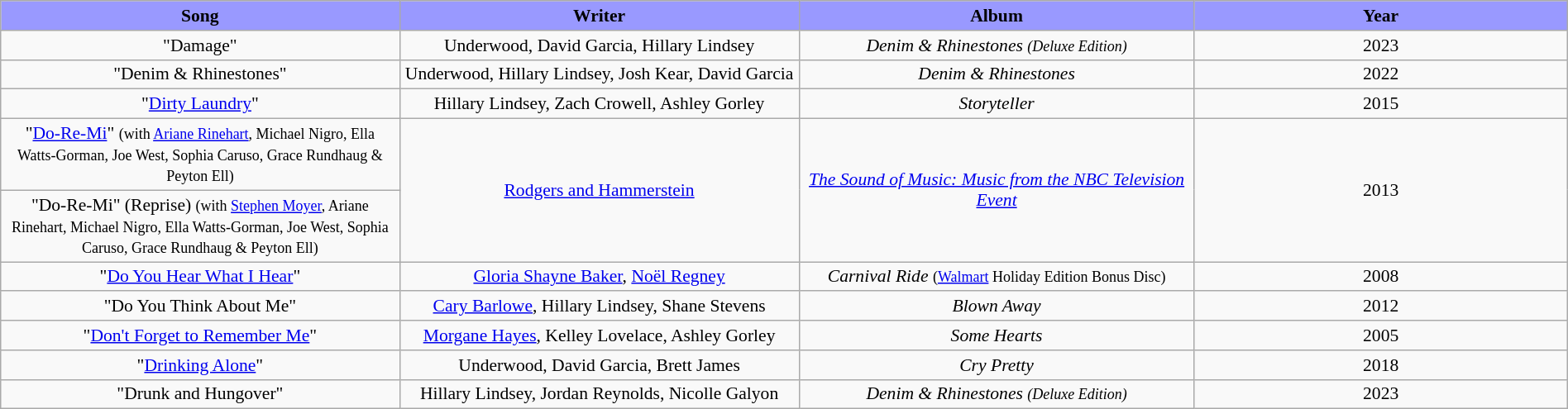<table class="wikitable" style="margin:0.5em auto; clear:both; font-size:.9em; text-align:center; width:100%">
<tr>
<th width="500" style="background: #99F;">Song</th>
<th width="500" style="background: #99F;">Writer</th>
<th width="500" style="background: #99F;">Album</th>
<th width="500" style="background: #99F;">Year</th>
</tr>
<tr>
<td>"Damage"</td>
<td>Underwood, David Garcia, Hillary Lindsey</td>
<td><em>Denim & Rhinestones <small>(Deluxe Edition)</small></em></td>
<td>2023</td>
</tr>
<tr>
<td>"Denim & Rhinestones"</td>
<td>Underwood, Hillary Lindsey, Josh Kear, David Garcia</td>
<td><em>Denim & Rhinestones</em></td>
<td>2022</td>
</tr>
<tr>
<td>"<a href='#'>Dirty Laundry</a>"</td>
<td>Hillary Lindsey, Zach Crowell, Ashley Gorley</td>
<td><em>Storyteller</em></td>
<td>2015</td>
</tr>
<tr>
<td>"<a href='#'>Do-Re-Mi</a>" <small>(with <a href='#'>Ariane Rinehart</a>, Michael Nigro, Ella Watts-Gorman, Joe West, Sophia Caruso, Grace Rundhaug & Peyton Ell)</small></td>
<td rowspan="2"><a href='#'>Rodgers and Hammerstein</a></td>
<td rowspan="2"><em><a href='#'>The Sound of Music: Music from the NBC Television Event</a></em></td>
<td rowspan="2">2013</td>
</tr>
<tr>
<td>"Do-Re-Mi" (Reprise) <small>(with <a href='#'>Stephen Moyer</a>, Ariane Rinehart, Michael Nigro, Ella Watts-Gorman, Joe West, Sophia Caruso, Grace Rundhaug & Peyton Ell)</small></td>
</tr>
<tr>
<td>"<a href='#'>Do You Hear What I Hear</a>"</td>
<td><a href='#'>Gloria Shayne Baker</a>, <a href='#'>Noël Regney</a></td>
<td><em>Carnival Ride</em> <small>(<a href='#'>Walmart</a> Holiday Edition Bonus Disc)</small></td>
<td>2008</td>
</tr>
<tr>
<td>"Do You Think About Me"</td>
<td><a href='#'>Cary Barlowe</a>, Hillary Lindsey, Shane Stevens</td>
<td><em>Blown Away</em></td>
<td>2012</td>
</tr>
<tr>
<td>"<a href='#'>Don't Forget to Remember Me</a>"</td>
<td><a href='#'>Morgane Hayes</a>, Kelley Lovelace, Ashley Gorley</td>
<td><em>Some Hearts</em></td>
<td>2005</td>
</tr>
<tr>
<td>"<a href='#'>Drinking Alone</a>"</td>
<td>Underwood, David Garcia, Brett James</td>
<td><em>Cry Pretty</em></td>
<td>2018</td>
</tr>
<tr>
<td>"Drunk and Hungover"</td>
<td>Hillary Lindsey, Jordan Reynolds, Nicolle Galyon</td>
<td><em>Denim & Rhinestones <small>(Deluxe Edition)</small></em></td>
<td>2023</td>
</tr>
</table>
